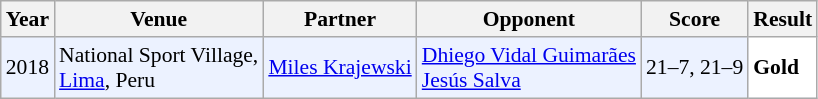<table class="sortable wikitable" style="font-size: 90%;">
<tr>
<th>Year</th>
<th>Venue</th>
<th>Partner</th>
<th>Opponent</th>
<th>Score</th>
<th>Result</th>
</tr>
<tr style="background:#ECF2FF">
<td align="center">2018</td>
<td align="left">National Sport Village,<br><a href='#'>Lima</a>, Peru</td>
<td align="left"> <a href='#'>Miles Krajewski</a></td>
<td align="left"> <a href='#'>Dhiego Vidal Guimarães</a><br> <a href='#'>Jesús Salva</a></td>
<td align="left">21–7, 21–9</td>
<td style="text-align:left; background:white"> <strong>Gold</strong></td>
</tr>
</table>
